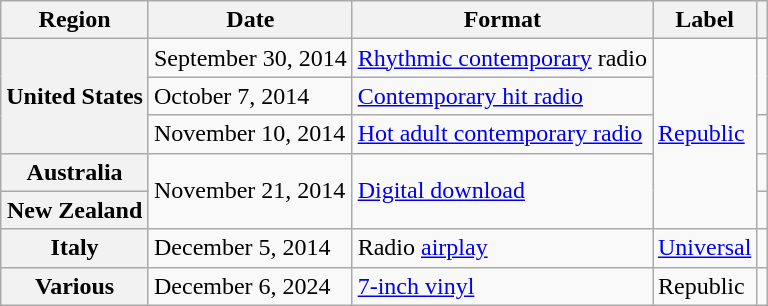<table class="wikitable plainrowheaders">
<tr>
<th scope="col">Region</th>
<th scope="col">Date</th>
<th scope="col">Format</th>
<th scope="col">Label</th>
<th scope="col"></th>
</tr>
<tr>
<th scope="row" rowspan="3">United States</th>
<td>September 30, 2014</td>
<td><a href='#'>Rhythmic contemporary</a> radio</td>
<td rowspan="5"><a href='#'>Republic</a></td>
<td align="center" rowspan="2"></td>
</tr>
<tr>
<td>October 7, 2014</td>
<td><a href='#'>Contemporary hit radio</a></td>
</tr>
<tr>
<td>November 10, 2014</td>
<td><a href='#'>Hot adult contemporary radio</a></td>
<td align="center"></td>
</tr>
<tr>
<th scope="row">Australia</th>
<td rowspan="2">November 21, 2014</td>
<td rowspan="2"><a href='#'>Digital download</a></td>
<td align="center"></td>
</tr>
<tr>
<th scope="row">New Zealand</th>
<td align="center"></td>
</tr>
<tr>
<th scope="row">Italy</th>
<td>December 5, 2014</td>
<td>Radio <a href='#'>airplay</a></td>
<td><a href='#'>Universal</a></td>
<td align="center"></td>
</tr>
<tr>
<th scope="row">Various</th>
<td>December 6, 2024</td>
<td><a href='#'>7-inch vinyl</a></td>
<td>Republic</td>
<td align="center"></td>
</tr>
</table>
